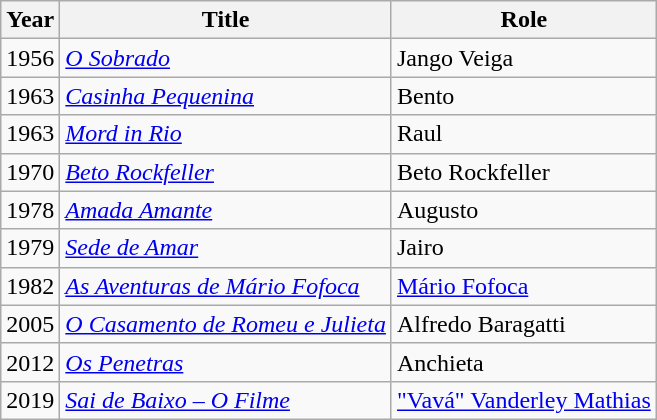<table class="wikitable">
<tr>
<th>Year</th>
<th>Title</th>
<th>Role</th>
</tr>
<tr>
<td>1956</td>
<td><em><a href='#'>O Sobrado</a></em></td>
<td>Jango Veiga</td>
</tr>
<tr>
<td>1963</td>
<td><em><a href='#'>Casinha Pequenina</a></em></td>
<td>Bento</td>
</tr>
<tr>
<td>1963</td>
<td><em><a href='#'>Mord in Rio</a></em></td>
<td>Raul</td>
</tr>
<tr>
<td>1970</td>
<td><a href='#'><em>Beto Rockfeller</em></a></td>
<td>Beto Rockfeller</td>
</tr>
<tr>
<td>1978</td>
<td><em><a href='#'>Amada Amante</a></em></td>
<td>Augusto</td>
</tr>
<tr>
<td>1979</td>
<td><em><a href='#'>Sede de Amar</a></em></td>
<td>Jairo</td>
</tr>
<tr>
<td>1982</td>
<td><em><a href='#'>As Aventuras de Mário Fofoca</a></em></td>
<td><a href='#'>Mário Fofoca</a></td>
</tr>
<tr>
<td>2005</td>
<td><em><a href='#'>O Casamento de Romeu e Julieta</a></em></td>
<td>Alfredo Baragatti</td>
</tr>
<tr>
<td>2012</td>
<td><em><a href='#'>Os Penetras</a></em></td>
<td>Anchieta</td>
</tr>
<tr>
<td>2019</td>
<td><em><a href='#'>Sai de Baixo – O Filme</a></em></td>
<td><a href='#'>"Vavá" Vanderley Mathias</a></td>
</tr>
</table>
